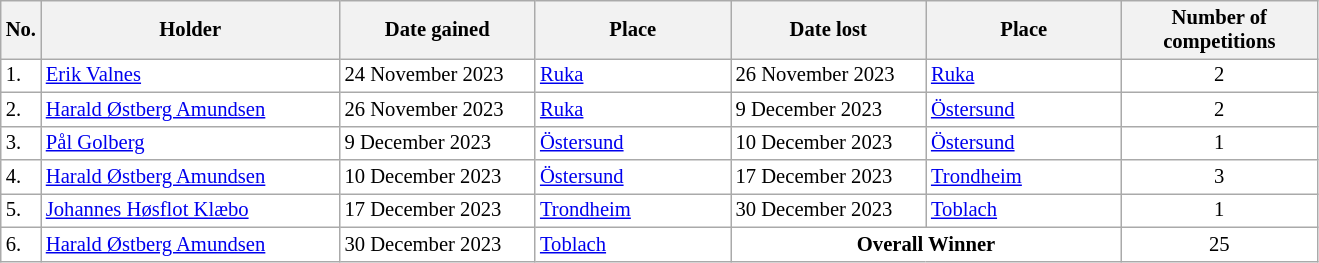<table class="wikitable plainrowheaders" style="background:#fff; font-size:86%; line-height:16px; border:grey solid 1px; border-collapse:collapse;">
<tr>
<th style="width:1em;">No.</th>
<th style="width:14em;">Holder</th>
<th style="width:9em;">Date gained</th>
<th style="width:9em;">Place</th>
<th style="width:9em;">Date lost</th>
<th style="width:9em;">Place</th>
<th style="width:9em;">Number of competitions</th>
</tr>
<tr>
<td>1.</td>
<td> <a href='#'>Erik Valnes</a></td>
<td>24 November 2023</td>
<td> <a href='#'>Ruka</a></td>
<td>26 November 2023</td>
<td> <a href='#'>Ruka</a></td>
<td align=center>2</td>
</tr>
<tr>
<td>2.</td>
<td> <a href='#'>Harald Østberg Amundsen</a></td>
<td>26 November 2023</td>
<td> <a href='#'>Ruka</a></td>
<td>9 December 2023</td>
<td> <a href='#'>Östersund</a></td>
<td align=center>2</td>
</tr>
<tr>
<td>3.</td>
<td> <a href='#'>Pål Golberg</a></td>
<td>9 December 2023</td>
<td> <a href='#'>Östersund</a></td>
<td>10 December 2023</td>
<td> <a href='#'>Östersund</a></td>
<td align=center>1</td>
</tr>
<tr>
<td>4.</td>
<td> <a href='#'>Harald Østberg Amundsen</a></td>
<td>10 December 2023</td>
<td> <a href='#'>Östersund</a></td>
<td>17 December 2023</td>
<td> <a href='#'>Trondheim</a></td>
<td align=center>3</td>
</tr>
<tr>
<td>5.</td>
<td> <a href='#'>Johannes Høsflot Klæbo</a></td>
<td>17 December 2023</td>
<td> <a href='#'>Trondheim</a></td>
<td>30 December 2023</td>
<td> <a href='#'>Toblach</a></td>
<td align=center>1</td>
</tr>
<tr>
<td>6.</td>
<td> <a href='#'>Harald Østberg Amundsen</a></td>
<td>30 December 2023</td>
<td> <a href='#'>Toblach</a></td>
<td align=center colspan=2><strong>Overall Winner</strong></td>
<td align=center>25</td>
</tr>
</table>
